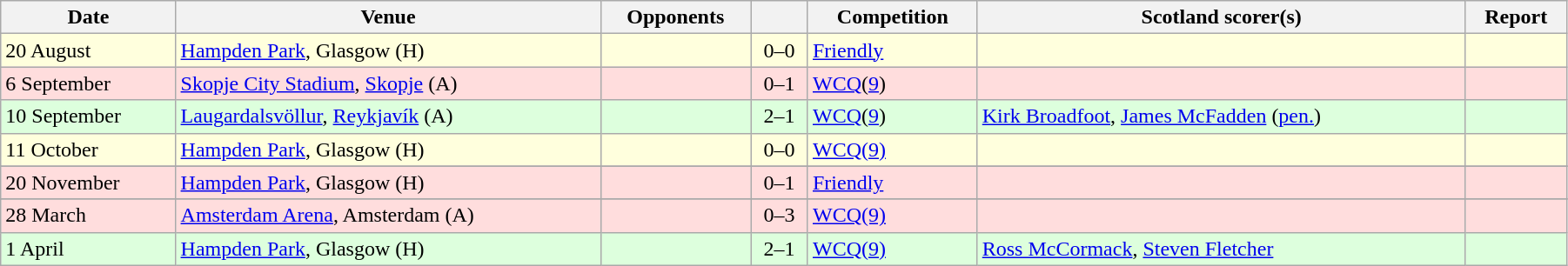<table class="wikitable" width=95%>
<tr>
<th>Date</th>
<th>Venue</th>
<th>Opponents</th>
<th></th>
<th>Competition</th>
<th>Scotland scorer(s)</th>
<th>Report</th>
</tr>
<tr bgcolor=#FFFFDD>
<td>20 August</td>
<td><a href='#'>Hampden Park</a>, Glasgow (H)</td>
<td></td>
<td align=center>0–0</td>
<td><a href='#'>Friendly</a></td>
<td></td>
<td></td>
</tr>
<tr bgcolor=#FFDDDD>
<td>6 September</td>
<td><a href='#'>Skopje City Stadium</a>, <a href='#'>Skopje</a> (A)</td>
<td></td>
<td align=center>0–1</td>
<td><a href='#'>WCQ</a>(<a href='#'>9</a>)</td>
<td></td>
<td></td>
</tr>
<tr bgcolor=#DDFFDD>
<td>10 September</td>
<td><a href='#'>Laugardalsvöllur</a>, <a href='#'>Reykjavík</a> (A)</td>
<td></td>
<td align=center>2–1</td>
<td><a href='#'>WCQ</a>(<a href='#'>9</a>)</td>
<td><a href='#'>Kirk Broadfoot</a>, <a href='#'>James McFadden</a> (<a href='#'>pen.</a>)</td>
<td></td>
</tr>
<tr bgcolor=#FFFFDD>
<td>11 October</td>
<td><a href='#'>Hampden Park</a>, Glasgow (H)</td>
<td></td>
<td align=center>0–0</td>
<td><a href='#'>WCQ(9)</a></td>
<td></td>
<td></td>
</tr>
<tr>
</tr>
<tr bgcolor=#FFDDDD>
<td>20 November</td>
<td><a href='#'>Hampden Park</a>, Glasgow (H)</td>
<td></td>
<td align=center>0–1</td>
<td><a href='#'>Friendly</a></td>
<td></td>
<td></td>
</tr>
<tr>
</tr>
<tr bgcolor=#FFDDDD>
<td>28 March</td>
<td><a href='#'>Amsterdam Arena</a>, Amsterdam (A)</td>
<td></td>
<td align=center>0–3</td>
<td><a href='#'>WCQ(9)</a></td>
<td></td>
<td></td>
</tr>
<tr bgcolor=#DDFFDD>
<td>1 April</td>
<td><a href='#'>Hampden Park</a>, Glasgow (H)</td>
<td></td>
<td align=center>2–1</td>
<td><a href='#'>WCQ(9)</a></td>
<td><a href='#'>Ross McCormack</a>, <a href='#'>Steven Fletcher</a></td>
<td></td>
</tr>
</table>
